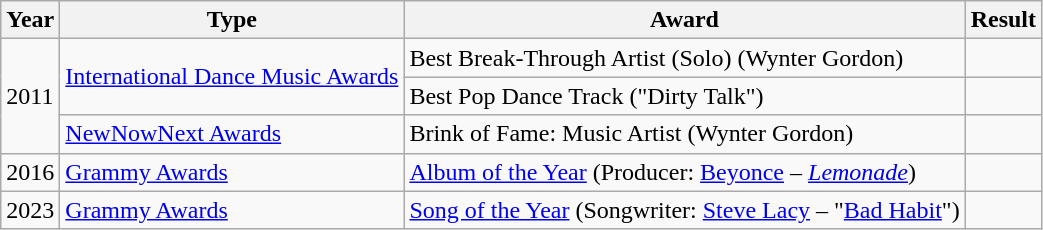<table class="wikitable">
<tr>
<th>Year</th>
<th>Type</th>
<th>Award</th>
<th>Result</th>
</tr>
<tr>
<td rowspan="3">2011</td>
<td rowspan="2"><a href='#'>International Dance Music Awards</a></td>
<td>Best Break-Through Artist (Solo) (Wynter Gordon)</td>
<td></td>
</tr>
<tr>
<td>Best Pop Dance Track ("Dirty Talk")</td>
<td></td>
</tr>
<tr>
<td><a href='#'>NewNowNext Awards</a></td>
<td>Brink of Fame: Music Artist (Wynter Gordon)</td>
<td></td>
</tr>
<tr>
<td>2016</td>
<td><a href='#'>Grammy Awards</a></td>
<td><a href='#'>Album of the Year</a> (Producer: <a href='#'>Beyonce</a> – <em><a href='#'>Lemonade</a></em>)</td>
<td></td>
</tr>
<tr>
<td>2023</td>
<td><a href='#'>Grammy Awards</a></td>
<td><a href='#'>Song of the Year</a> (Songwriter: <a href='#'>Steve Lacy</a> – "<a href='#'>Bad Habit</a>")</td>
<td></td>
</tr>
</table>
